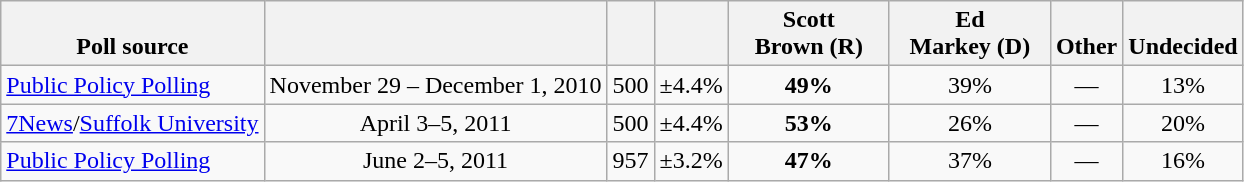<table class="wikitable" style="text-align:center">
<tr valign= bottom>
<th>Poll source</th>
<th></th>
<th></th>
<th></th>
<th style="width:100px;">Scott<br>Brown (R)</th>
<th style="width:100px;">Ed<br>Markey (D)</th>
<th>Other</th>
<th>Undecided</th>
</tr>
<tr>
<td align=left><a href='#'>Public Policy Polling</a></td>
<td>November 29 – December 1, 2010</td>
<td>500</td>
<td>±4.4%</td>
<td><strong>49%</strong></td>
<td>39%</td>
<td>—</td>
<td>13%</td>
</tr>
<tr>
<td align=left><a href='#'>7News</a>/<a href='#'>Suffolk University</a></td>
<td>April 3–5, 2011</td>
<td>500</td>
<td>±4.4%</td>
<td><strong>53%</strong></td>
<td>26%</td>
<td>—</td>
<td>20%</td>
</tr>
<tr>
<td align=left><a href='#'>Public Policy Polling</a></td>
<td>June 2–5, 2011</td>
<td>957</td>
<td>±3.2%</td>
<td><strong>47%</strong></td>
<td>37%</td>
<td>—</td>
<td>16%</td>
</tr>
</table>
